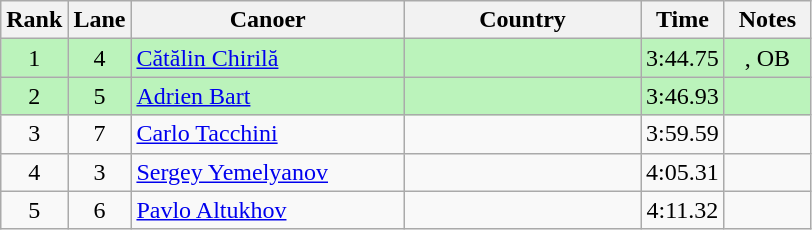<table class="wikitable sortable" style="text-align:center;">
<tr>
<th width=30>Rank</th>
<th width=30>Lane</th>
<th width=175>Canoer</th>
<th width=150>Country</th>
<th width=30>Time</th>
<th width=50>Notes</th>
</tr>
<tr bgcolor=bbf3bb>
<td>1</td>
<td>4</td>
<td align=left><a href='#'>Cătălin Chirilă</a></td>
<td align=left></td>
<td>3:44.75</td>
<td>, OB</td>
</tr>
<tr bgcolor=bbf3bb>
<td>2</td>
<td>5</td>
<td align=left><a href='#'>Adrien Bart</a></td>
<td align=left></td>
<td>3:46.93</td>
<td></td>
</tr>
<tr>
<td>3</td>
<td>7</td>
<td align=left><a href='#'>Carlo Tacchini</a></td>
<td align=left></td>
<td>3:59.59</td>
<td></td>
</tr>
<tr>
<td>4</td>
<td>3</td>
<td align=left><a href='#'>Sergey Yemelyanov</a></td>
<td align=left></td>
<td>4:05.31</td>
<td></td>
</tr>
<tr>
<td>5</td>
<td>6</td>
<td align=left><a href='#'>Pavlo Altukhov</a></td>
<td align=left></td>
<td>4:11.32</td>
<td></td>
</tr>
</table>
